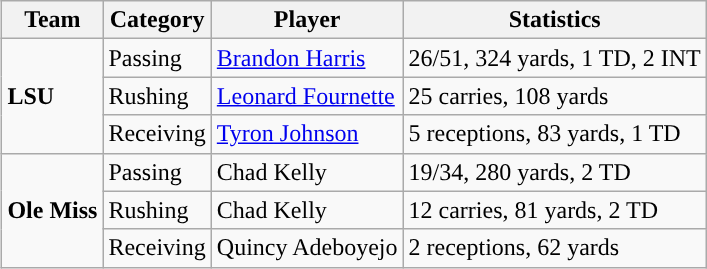<table class="wikitable" style="float: right;">
<tr>
<th>Team</th>
<th>Category</th>
<th>Player</th>
<th>Statistics</th>
</tr>
<tr>
<td rowspan=3><strong>LSU</strong></td>
<td>Passing</td>
<td><a href='#'>Brandon Harris</a></td>
<td>26/51, 324 yards, 1 TD, 2 INT</td>
</tr>
<tr>
<td>Rushing</td>
<td><a href='#'>Leonard Fournette</a></td>
<td>25 carries, 108 yards</td>
</tr>
<tr>
<td>Receiving</td>
<td><a href='#'>Tyron Johnson</a></td>
<td>5 receptions, 83 yards, 1 TD</td>
</tr>
<tr>
<td rowspan=3><strong>Ole Miss</strong></td>
<td>Passing</td>
<td>Chad Kelly</td>
<td>19/34, 280 yards, 2 TD</td>
</tr>
<tr>
<td>Rushing</td>
<td>Chad Kelly</td>
<td>12 carries, 81 yards, 2 TD</td>
</tr>
<tr>
<td>Receiving</td>
<td>Quincy Adeboyejo</td>
<td>2 receptions, 62 yards</td>
</tr>
</table>
